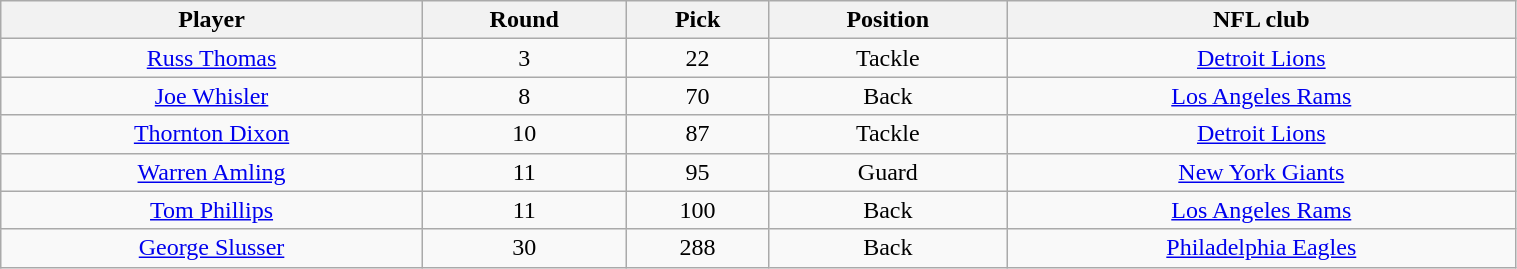<table class="wikitable" width="80%">
<tr>
<th>Player</th>
<th>Round</th>
<th>Pick</th>
<th>Position</th>
<th>NFL club</th>
</tr>
<tr align="center" bgcolor="">
<td><a href='#'>Russ Thomas</a></td>
<td>3</td>
<td>22</td>
<td>Tackle</td>
<td><a href='#'>Detroit Lions</a></td>
</tr>
<tr align="center" bgcolor="">
<td><a href='#'>Joe Whisler</a></td>
<td>8</td>
<td>70</td>
<td>Back</td>
<td><a href='#'>Los Angeles Rams</a></td>
</tr>
<tr align="center" bgcolor="">
<td><a href='#'>Thornton Dixon</a></td>
<td>10</td>
<td>87</td>
<td>Tackle</td>
<td><a href='#'>Detroit Lions</a></td>
</tr>
<tr align="center" bgcolor="">
<td><a href='#'>Warren Amling</a></td>
<td>11</td>
<td>95</td>
<td>Guard</td>
<td><a href='#'>New York Giants</a></td>
</tr>
<tr align="center" bgcolor="">
<td><a href='#'>Tom Phillips</a></td>
<td>11</td>
<td>100</td>
<td>Back</td>
<td><a href='#'>Los Angeles Rams</a></td>
</tr>
<tr align="center" bgcolor="">
<td><a href='#'>George Slusser</a></td>
<td>30</td>
<td>288</td>
<td>Back</td>
<td><a href='#'>Philadelphia Eagles</a></td>
</tr>
</table>
